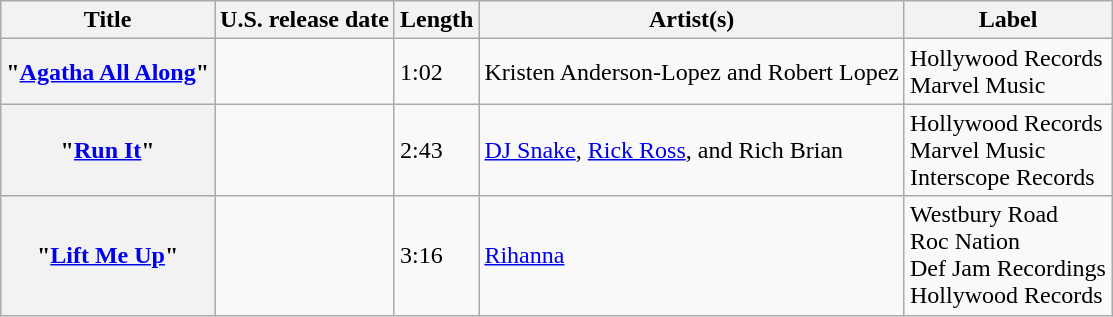<table class="wikitable plainrowheaders col2left col3left defaultcenter">
<tr>
<th scope="col">Title</th>
<th scope="col">U.S. release date</th>
<th scope="col">Length</th>
<th scope="col">Artist(s)</th>
<th scope="col">Label</th>
</tr>
<tr>
<th scope="row">"<a href='#'>Agatha All Along</a>"</th>
<td></td>
<td>1:02</td>
<td>Kristen Anderson-Lopez and Robert Lopez</td>
<td rowspan="1">Hollywood Records<br>Marvel Music</td>
</tr>
<tr>
<th scope="row">"<a href='#'>Run It</a>"</th>
<td></td>
<td>2:43</td>
<td><a href='#'>DJ Snake</a>, <a href='#'>Rick Ross</a>, and Rich Brian</td>
<td>Hollywood Records<br>Marvel Music<br>Interscope Records</td>
</tr>
<tr>
<th scope="row">"<a href='#'>Lift Me Up</a>"</th>
<td></td>
<td>3:16</td>
<td><a href='#'>Rihanna</a></td>
<td>Westbury Road<br>Roc Nation<br>Def Jam Recordings<br>Hollywood Records</td>
</tr>
</table>
